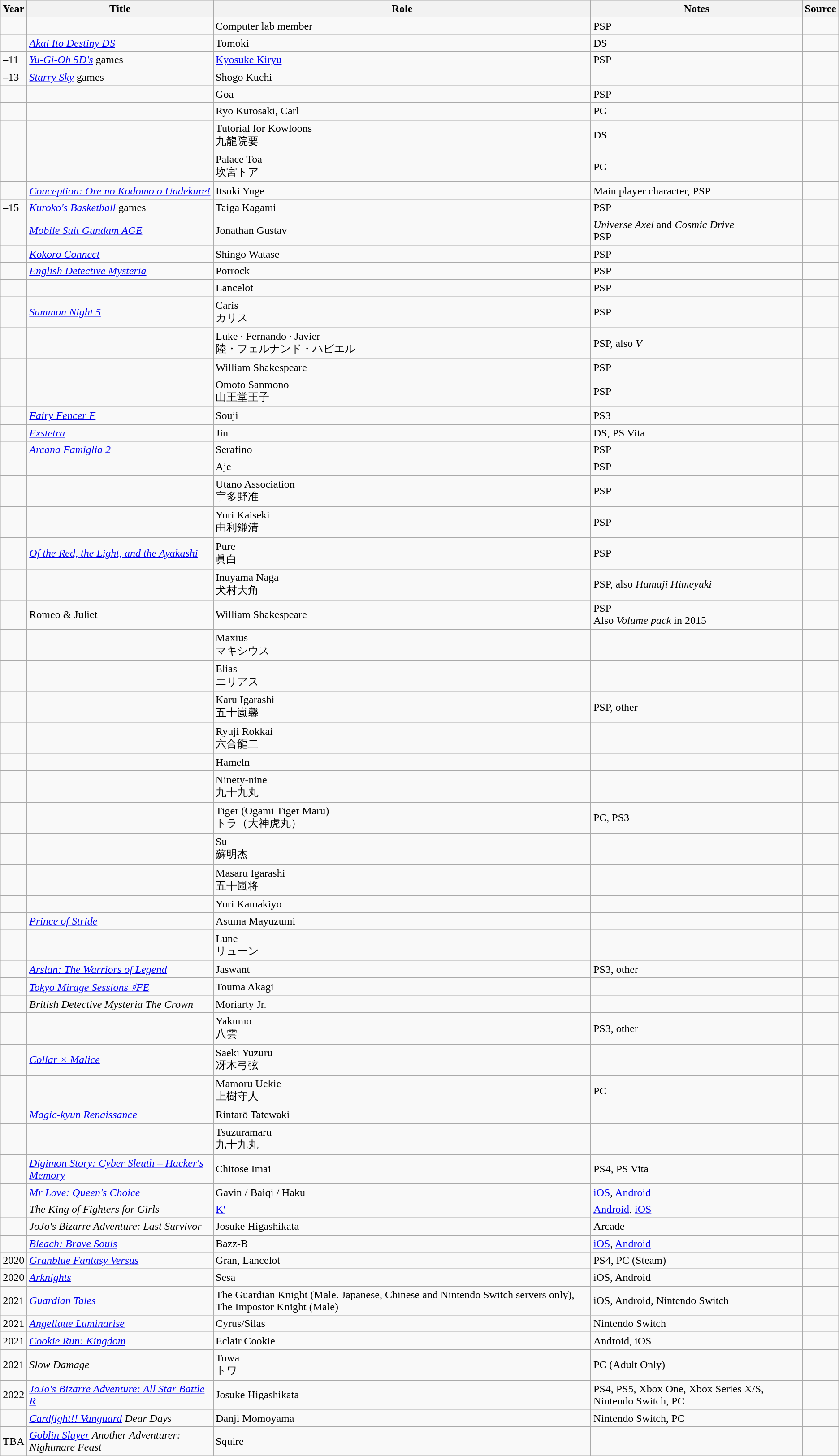<table class="wikitable sortable plainrowheaders">
<tr>
<th>Year</th>
<th>Title</th>
<th>Role</th>
<th class="unsortable">Notes</th>
<th class="unsortable">Source</th>
</tr>
<tr>
<td></td>
<td><em></em></td>
<td>Computer lab member</td>
<td>PSP</td>
<td></td>
</tr>
<tr>
<td></td>
<td><em><a href='#'>Akai Ito Destiny DS</a></em></td>
<td>Tomoki</td>
<td>DS</td>
<td></td>
</tr>
<tr>
<td>–11</td>
<td><em><a href='#'>Yu-Gi-Oh 5D's</a></em> games</td>
<td><a href='#'>Kyosuke Kiryu</a></td>
<td>PSP</td>
<td></td>
</tr>
<tr>
<td>–13</td>
<td><em><a href='#'>Starry Sky</a></em> games</td>
<td>Shogo Kuchi</td>
<td></td>
<td></td>
</tr>
<tr>
<td></td>
<td><em></em></td>
<td>Goa</td>
<td>PSP</td>
<td></td>
</tr>
<tr>
<td></td>
<td><em></em></td>
<td>Ryo Kurosaki, Carl</td>
<td>PC</td>
<td></td>
</tr>
<tr>
<td></td>
<td><em></em></td>
<td>Tutorial for Kowloons<br>九龍院要</td>
<td>DS</td>
<td></td>
</tr>
<tr>
<td></td>
<td><em></em></td>
<td>Palace Toa<br>坎宮トア</td>
<td>PC</td>
<td></td>
</tr>
<tr>
<td></td>
<td><em><a href='#'>Conception: Ore no Kodomo o Undekure!</a></em></td>
<td>Itsuki Yuge</td>
<td>Main player character, PSP</td>
<td></td>
</tr>
<tr>
<td>–15</td>
<td><em><a href='#'>Kuroko's Basketball</a></em> games</td>
<td>Taiga Kagami</td>
<td>PSP</td>
<td></td>
</tr>
<tr>
<td></td>
<td><em><a href='#'>Mobile Suit Gundam AGE</a></em></td>
<td>Jonathan Gustav</td>
<td><em>Universe Axel</em> and <em>Cosmic Drive</em><br>PSP</td>
<td></td>
</tr>
<tr>
<td></td>
<td><em><a href='#'>Kokoro Connect</a></em></td>
<td>Shingo Watase</td>
<td>PSP</td>
<td></td>
</tr>
<tr>
<td></td>
<td><em><a href='#'>English Detective Mysteria</a></em></td>
<td>Porrock</td>
<td>PSP</td>
<td></td>
</tr>
<tr>
<td></td>
<td><em></em></td>
<td>Lancelot</td>
<td>PSP</td>
<td></td>
</tr>
<tr>
<td></td>
<td><em><a href='#'>Summon Night 5</a></em></td>
<td>Caris <br>カリス</td>
<td>PSP</td>
<td></td>
</tr>
<tr>
<td></td>
<td><em></em></td>
<td>Luke · Fernando · Javier<br>陸・フェルナンド・ハビエル</td>
<td>PSP, also <em>V</em></td>
<td></td>
</tr>
<tr>
<td></td>
<td><em></em></td>
<td>William Shakespeare</td>
<td>PSP</td>
<td></td>
</tr>
<tr>
<td></td>
<td><em></em></td>
<td>Omoto Sanmono<br>山王堂王子</td>
<td>PSP</td>
<td></td>
</tr>
<tr>
<td></td>
<td><em><a href='#'>Fairy Fencer F</a></em></td>
<td>Souji</td>
<td>PS3</td>
<td></td>
</tr>
<tr>
<td></td>
<td><em><a href='#'>Exstetra</a></em></td>
<td>Jin</td>
<td>DS, PS Vita</td>
<td></td>
</tr>
<tr>
<td></td>
<td><em><a href='#'>Arcana Famiglia 2</a></em></td>
<td>Serafino</td>
<td>PSP</td>
<td></td>
</tr>
<tr>
<td></td>
<td><em></em></td>
<td>Aje</td>
<td>PSP</td>
<td></td>
</tr>
<tr>
<td></td>
<td><em></em></td>
<td>Utano Association<br>宇多野准</td>
<td>PSP</td>
<td></td>
</tr>
<tr>
<td></td>
<td><em></em></td>
<td>Yuri Kaiseki<br>由利鎌清</td>
<td>PSP</td>
<td></td>
</tr>
<tr>
<td></td>
<td><em><a href='#'>Of the Red, the Light, and the Ayakashi</a></em></td>
<td>Pure<br>眞白</td>
<td>PSP</td>
<td></td>
</tr>
<tr>
<td></td>
<td><em></em></td>
<td>Inuyama Naga<br>犬村大角</td>
<td>PSP, also <em>Hamaji Himeyuki</em></td>
<td></td>
</tr>
<tr>
<td></td>
<td>Romeo & Juliet</td>
<td>William Shakespeare</td>
<td>PSP<br>Also <em>Volume pack</em> in 2015</td>
<td></td>
</tr>
<tr>
<td></td>
<td><em></em></td>
<td>Maxius<br>マキシウス</td>
<td></td>
<td></td>
</tr>
<tr>
<td></td>
<td><em></em></td>
<td>Elias<br>エリアス</td>
<td></td>
<td></td>
</tr>
<tr>
<td></td>
<td><em></em></td>
<td>Karu Igarashi<br>五十嵐馨</td>
<td>PSP, other</td>
<td></td>
</tr>
<tr>
<td></td>
<td><em></em></td>
<td>Ryuji Rokkai<br>六合龍二</td>
<td></td>
<td></td>
</tr>
<tr>
<td></td>
<td><em></em></td>
<td>Hameln</td>
<td></td>
<td></td>
</tr>
<tr>
<td></td>
<td><em></em></td>
<td>Ninety-nine<br>九十九丸</td>
<td></td>
<td></td>
</tr>
<tr>
<td></td>
<td><em></em></td>
<td>Tiger (Ogami Tiger Maru)<br>トラ（大神虎丸）</td>
<td>PC, PS3</td>
<td></td>
</tr>
<tr>
<td></td>
<td><em></em></td>
<td>Su<br>蘇明杰</td>
<td></td>
<td></td>
</tr>
<tr>
<td></td>
<td><em></em></td>
<td>Masaru Igarashi<br>五十嵐将</td>
<td></td>
<td></td>
</tr>
<tr>
<td></td>
<td><em></em></td>
<td>Yuri Kamakiyo</td>
<td></td>
<td></td>
</tr>
<tr>
<td></td>
<td><em><a href='#'>Prince of Stride</a></em></td>
<td>Asuma Mayuzumi</td>
<td></td>
<td></td>
</tr>
<tr>
<td></td>
<td><em></em></td>
<td>Lune<br>リューン</td>
<td></td>
<td></td>
</tr>
<tr>
<td></td>
<td><em><a href='#'>Arslan: The Warriors of Legend</a></em></td>
<td>Jaswant</td>
<td>PS3, other</td>
<td></td>
</tr>
<tr>
<td></td>
<td><em><a href='#'>Tokyo Mirage Sessions ♯FE</a></em></td>
<td>Touma Akagi</td>
<td></td>
<td></td>
</tr>
<tr>
<td></td>
<td><em>British Detective Mysteria The Crown</em></td>
<td>Moriarty Jr.</td>
<td></td>
<td></td>
</tr>
<tr>
<td></td>
<td><em></em></td>
<td>Yakumo<br>八雲</td>
<td>PS3, other</td>
<td></td>
</tr>
<tr>
<td></td>
<td><em><a href='#'>Collar × Malice</a></em></td>
<td>Saeki Yuzuru<br>冴木弓弦</td>
<td></td>
<td></td>
</tr>
<tr>
<td></td>
<td><em></em></td>
<td>Mamoru Uekie<br>上樹守人</td>
<td>PC</td>
<td></td>
</tr>
<tr>
<td></td>
<td><em><a href='#'>Magic-kyun Renaissance</a></em></td>
<td>Rintarō Tatewaki</td>
<td></td>
<td></td>
</tr>
<tr>
<td></td>
<td><em></em></td>
<td>Tsuzuramaru <br>九十九丸</td>
<td></td>
<td></td>
</tr>
<tr>
<td></td>
<td><em><a href='#'>Digimon Story: Cyber Sleuth – Hacker's Memory</a></em></td>
<td>Chitose Imai</td>
<td>PS4, PS Vita</td>
<td></td>
</tr>
<tr>
<td></td>
<td><em><a href='#'>Mr Love: Queen's Choice</a></em></td>
<td>Gavin / Baiqi / Haku</td>
<td><a href='#'>iOS</a>, <a href='#'>Android</a></td>
<td></td>
</tr>
<tr>
<td></td>
<td><em>The King of Fighters for Girls</em></td>
<td><a href='#'>K'</a></td>
<td><a href='#'>Android</a>, <a href='#'>iOS</a></td>
<td></td>
</tr>
<tr>
<td></td>
<td><em>JoJo's Bizarre Adventure: Last Survivor </em></td>
<td>Josuke Higashikata</td>
<td>Arcade</td>
<td></td>
</tr>
<tr>
<td></td>
<td><em><a href='#'>Bleach: Brave Souls</a></em></td>
<td>Bazz-B</td>
<td><a href='#'>iOS</a>, <a href='#'>Android</a></td>
<td></td>
</tr>
<tr>
<td>2020</td>
<td><em><a href='#'>Granblue Fantasy Versus</a></em></td>
<td>Gran, Lancelot</td>
<td>PS4, PC (Steam)</td>
<td></td>
</tr>
<tr>
<td>2020</td>
<td><em><a href='#'>Arknights</a></em></td>
<td>Sesa</td>
<td>iOS, Android</td>
<td></td>
</tr>
<tr>
<td>2021</td>
<td><em><a href='#'>Guardian Tales</a></em></td>
<td>The Guardian Knight (Male. Japanese, Chinese and Nintendo Switch servers only), The Impostor Knight (Male)</td>
<td>iOS, Android, Nintendo Switch</td>
<td></td>
</tr>
<tr>
<td>2021</td>
<td><em><a href='#'>Angelique Luminarise</a></em></td>
<td>Cyrus/Silas</td>
<td>Nintendo Switch</td>
<td></td>
</tr>
<tr>
<td>2021</td>
<td><em><a href='#'>Cookie Run: Kingdom</a></em></td>
<td>Eclair Cookie</td>
<td>Android, iOS</td>
<td></td>
</tr>
<tr>
<td>2021</td>
<td><em>Slow Damage</em></td>
<td>Towa<br>トワ</td>
<td>PC (Adult Only)</td>
<td></td>
</tr>
<tr>
<td>2022</td>
<td><em><a href='#'>JoJo's Bizarre Adventure: All Star Battle R</a></em></td>
<td>Josuke Higashikata</td>
<td>PS4, PS5, Xbox One, Xbox Series X/S, Nintendo Switch, PC</td>
<td></td>
</tr>
<tr>
<td></td>
<td><em><a href='#'>Cardfight!! Vanguard</a> Dear Days</em></td>
<td>Danji Momoyama</td>
<td>Nintendo Switch, PC</td>
<td></td>
</tr>
<tr>
<td>TBA</td>
<td><em><a href='#'>Goblin Slayer</a> Another Adventurer: Nightmare Feast</em></td>
<td>Squire</td>
<td></td>
<td></td>
</tr>
</table>
